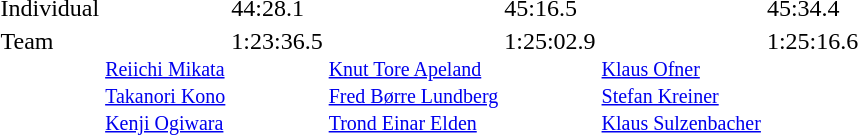<table>
<tr valign="top">
<td>Individual <br></td>
<td></td>
<td>44:28.1</td>
<td></td>
<td>45:16.5</td>
<td></td>
<td>45:34.4</td>
</tr>
<tr valign="top">
<td>Team <br></td>
<td> <small><br><a href='#'>Reiichi Mikata</a><br><a href='#'>Takanori Kono</a><br><a href='#'>Kenji Ogiwara</a></small></td>
<td>1:23:36.5</td>
<td> <small><br><a href='#'>Knut Tore Apeland</a><br><a href='#'>Fred Børre Lundberg</a><br><a href='#'>Trond Einar Elden</a></small></td>
<td>1:25:02.9</td>
<td> <small><br><a href='#'>Klaus Ofner</a><br><a href='#'>Stefan Kreiner</a><br><a href='#'>Klaus Sulzenbacher</a></small></td>
<td>1:25:16.6</td>
</tr>
</table>
